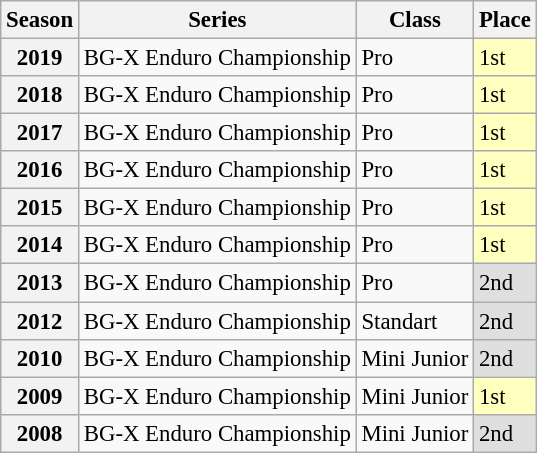<table class="wikitable" style="font-size: 95%;">
<tr>
<th>Season</th>
<th>Series</th>
<th>Class</th>
<th>Place</th>
</tr>
<tr>
<th>2019</th>
<td>BG-X Enduro Championship</td>
<td>Pro</td>
<td style="background:#FFFFBF;">1st</td>
</tr>
<tr>
<th>2018</th>
<td>BG-X Enduro Championship</td>
<td>Pro</td>
<td style="background:#FFFFBF;">1st</td>
</tr>
<tr>
<th>2017</th>
<td>BG-X Enduro Championship</td>
<td>Pro</td>
<td style="background:#FFFFBF;">1st</td>
</tr>
<tr>
<th>2016</th>
<td>BG-X Enduro Championship</td>
<td>Pro</td>
<td style="background:#FFFFBF;">1st</td>
</tr>
<tr>
<th>2015</th>
<td>BG-X Enduro Championship</td>
<td>Pro</td>
<td style="background:#FFFFBF;">1st</td>
</tr>
<tr>
<th>2014</th>
<td>BG-X Enduro Championship</td>
<td>Pro</td>
<td style="background:#FFFFBF;">1st</td>
</tr>
<tr>
<th>2013</th>
<td>BG-X Enduro Championship</td>
<td>Pro</td>
<td style="background:#DFDFDF;">2nd</td>
</tr>
<tr>
<th>2012</th>
<td>BG-X Enduro Championship</td>
<td>Standart</td>
<td style="background:#DFDFDF;">2nd</td>
</tr>
<tr>
<th>2010</th>
<td>BG-X Enduro Championship</td>
<td>Mini Junior</td>
<td style="background:#DFDFDF;">2nd</td>
</tr>
<tr>
<th>2009</th>
<td>BG-X Enduro Championship</td>
<td>Mini Junior</td>
<td style="background:#FFFFBF;">1st</td>
</tr>
<tr>
<th>2008</th>
<td>BG-X Enduro Championship</td>
<td>Mini Junior</td>
<td style="background:#DFDFDF;">2nd</td>
</tr>
</table>
